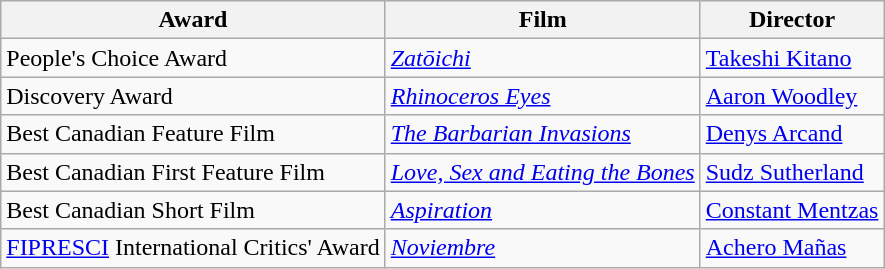<table class="wikitable">
<tr>
<th>Award</th>
<th>Film</th>
<th>Director</th>
</tr>
<tr>
<td>People's Choice Award</td>
<td><em><a href='#'>Zatōichi</a></em></td>
<td><a href='#'>Takeshi Kitano</a></td>
</tr>
<tr>
<td>Discovery Award</td>
<td><em><a href='#'>Rhinoceros Eyes</a></em></td>
<td><a href='#'>Aaron Woodley</a></td>
</tr>
<tr>
<td>Best Canadian Feature Film</td>
<td><em><a href='#'>The Barbarian Invasions</a></em></td>
<td><a href='#'>Denys Arcand</a></td>
</tr>
<tr>
<td>Best Canadian First Feature Film</td>
<td><em><a href='#'>Love, Sex and Eating the Bones</a></em></td>
<td><a href='#'>Sudz Sutherland</a></td>
</tr>
<tr>
<td>Best Canadian Short Film</td>
<td><em><a href='#'>Aspiration</a></em></td>
<td><a href='#'>Constant Mentzas</a></td>
</tr>
<tr>
<td><a href='#'>FIPRESCI</a> International Critics' Award</td>
<td><em><a href='#'>Noviembre</a></em></td>
<td><a href='#'>Achero Mañas</a></td>
</tr>
</table>
